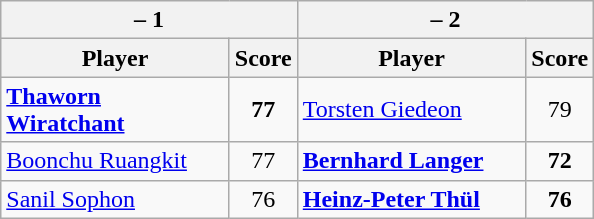<table class=wikitable>
<tr>
<th colspan=2> – 1</th>
<th colspan=2> – 2</th>
</tr>
<tr>
<th width=145>Player</th>
<th>Score</th>
<th width=145>Player</th>
<th>Score</th>
</tr>
<tr>
<td><strong><a href='#'>Thaworn Wiratchant</a></strong></td>
<td align=center><strong>77</strong></td>
<td><a href='#'>Torsten Giedeon</a></td>
<td align=center>79</td>
</tr>
<tr>
<td><a href='#'>Boonchu Ruangkit</a></td>
<td align=center>77</td>
<td><strong><a href='#'>Bernhard Langer</a></strong></td>
<td align=center><strong>72</strong></td>
</tr>
<tr>
<td><a href='#'>Sanil Sophon</a></td>
<td align=center>76</td>
<td><strong><a href='#'>Heinz-Peter Thül</a></strong></td>
<td align=center><strong>76</strong></td>
</tr>
</table>
